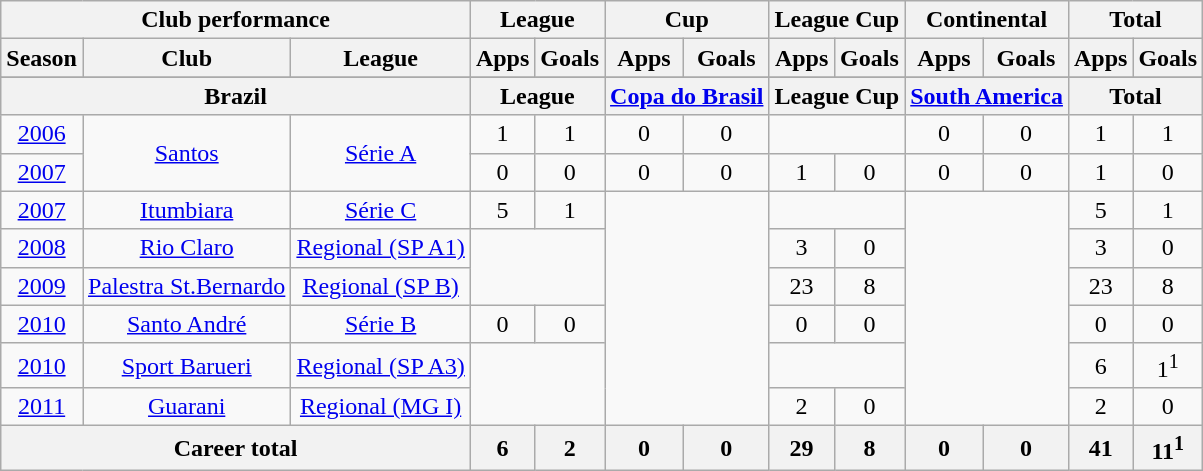<table class="wikitable" style="text-align:center">
<tr>
<th colspan=3>Club performance</th>
<th colspan=2>League</th>
<th colspan=2>Cup</th>
<th colspan=2>League Cup</th>
<th colspan=2>Continental</th>
<th colspan=2>Total</th>
</tr>
<tr>
<th>Season</th>
<th>Club</th>
<th>League</th>
<th>Apps</th>
<th>Goals</th>
<th>Apps</th>
<th>Goals</th>
<th>Apps</th>
<th>Goals</th>
<th>Apps</th>
<th>Goals</th>
<th>Apps</th>
<th>Goals</th>
</tr>
<tr>
</tr>
<tr>
<th colspan=3>Brazil</th>
<th colspan=2>League</th>
<th colspan=2><a href='#'>Copa do Brasil</a></th>
<th colspan=2>League Cup</th>
<th colspan=2><a href='#'>South America</a></th>
<th colspan=2>Total</th>
</tr>
<tr>
<td><a href='#'>2006</a></td>
<td rowspan=2><a href='#'>Santos</a></td>
<td rowspan=2><a href='#'>Série A</a></td>
<td>1</td>
<td>1</td>
<td>0</td>
<td>0</td>
<td colspan=2></td>
<td>0</td>
<td>0</td>
<td>1</td>
<td>1</td>
</tr>
<tr>
<td><a href='#'>2007</a></td>
<td>0</td>
<td>0</td>
<td>0</td>
<td>0</td>
<td>1</td>
<td>0</td>
<td>0</td>
<td>0</td>
<td>1</td>
<td>0</td>
</tr>
<tr>
<td><a href='#'>2007</a></td>
<td><a href='#'>Itumbiara</a></td>
<td><a href='#'>Série C</a></td>
<td>5</td>
<td>1</td>
<td rowspan=6 colspan=2></td>
<td colspan=2></td>
<td rowspan=6 colspan=2></td>
<td>5</td>
<td>1</td>
</tr>
<tr>
<td><a href='#'>2008</a></td>
<td><a href='#'>Rio Claro</a></td>
<td><a href='#'>Regional (SP A1)</a></td>
<td rowspan=2 colspan=2></td>
<td>3</td>
<td>0</td>
<td>3</td>
<td>0</td>
</tr>
<tr>
<td><a href='#'>2009</a></td>
<td><a href='#'>Palestra St.Bernardo</a></td>
<td><a href='#'>Regional (SP B)</a></td>
<td>23</td>
<td>8</td>
<td>23</td>
<td>8</td>
</tr>
<tr>
<td><a href='#'>2010</a></td>
<td><a href='#'>Santo André</a></td>
<td><a href='#'>Série B</a></td>
<td>0</td>
<td>0</td>
<td>0</td>
<td>0</td>
<td>0</td>
<td>0</td>
</tr>
<tr>
<td><a href='#'>2010</a></td>
<td><a href='#'>Sport Barueri</a></td>
<td><a href='#'>Regional (SP A3)</a></td>
<td rowspan=2 colspan=2></td>
<td colspan=2></td>
<td>6</td>
<td>1<sup>1</sup></td>
</tr>
<tr>
<td><a href='#'>2011</a></td>
<td><a href='#'>Guarani</a></td>
<td><a href='#'>Regional (MG I)</a></td>
<td>2</td>
<td>0</td>
<td>2</td>
<td>0</td>
</tr>
<tr>
<th colspan=3>Career total</th>
<th>6</th>
<th>2</th>
<th>0</th>
<th>0</th>
<th>29</th>
<th>8</th>
<th>0</th>
<th>0</th>
<th>41</th>
<th>11<sup>1</sup></th>
</tr>
</table>
